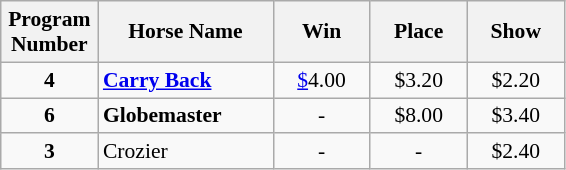<table class="wikitable sortable" style="font-size:90%">
<tr>
<th width="58px">Program <br> Number</th>
<th width="110px">Horse Name <br></th>
<th width="58px">Win <br></th>
<th width="58px">Place <br></th>
<th width="58px">Show <br></th>
</tr>
<tr>
<td align=center><strong>4</strong></td>
<td><strong><a href='#'>Carry Back</a></strong></td>
<td align=center><a href='#'>$</a>4.00</td>
<td align=center>$3.20</td>
<td align=center>$2.20</td>
</tr>
<tr>
<td align=center><strong>6</strong></td>
<td><strong>Globemaster</strong></td>
<td align=center>-</td>
<td align=center>$8.00</td>
<td align=center>$3.40</td>
</tr>
<tr>
<td align=center><strong>3</strong></td>
<td>Crozier</td>
<td align=center>-</td>
<td align=center>-</td>
<td align=center>$2.40</td>
</tr>
</table>
